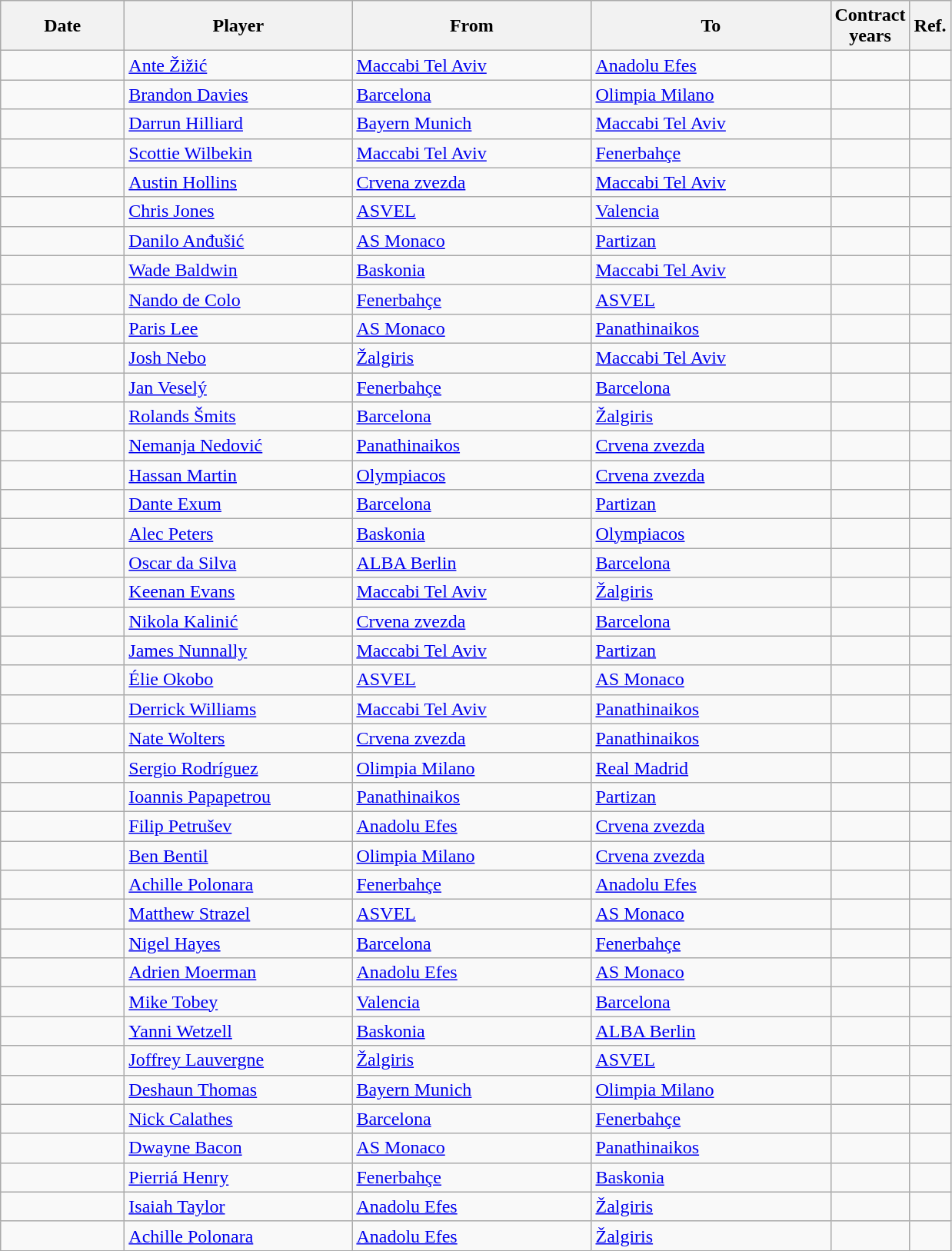<table class="wikitable sortable">
<tr>
<th width=100>Date</th>
<th width=190>Player</th>
<th style="width:200px;">From</th>
<th style="width:200px;">To</th>
<th>Contract<br>years</th>
<th>Ref.</th>
</tr>
<tr>
<td></td>
<td> <a href='#'>Ante Žižić</a></td>
<td> <a href='#'>Maccabi Tel Aviv</a></td>
<td> <a href='#'>Anadolu Efes</a></td>
<td></td>
<td></td>
</tr>
<tr>
<td></td>
<td> <a href='#'>Brandon Davies</a></td>
<td> <a href='#'>Barcelona</a></td>
<td> <a href='#'>Olimpia Milano</a></td>
<td></td>
<td></td>
</tr>
<tr>
<td></td>
<td> <a href='#'>Darrun Hilliard</a></td>
<td> <a href='#'>Bayern Munich</a></td>
<td> <a href='#'>Maccabi Tel Aviv</a></td>
<td></td>
<td></td>
</tr>
<tr>
<td></td>
<td> <a href='#'>Scottie Wilbekin</a></td>
<td> <a href='#'>Maccabi Tel Aviv</a></td>
<td> <a href='#'>Fenerbahçe</a></td>
<td></td>
<td></td>
</tr>
<tr>
<td></td>
<td> <a href='#'>Austin Hollins</a></td>
<td> <a href='#'>Crvena zvezda</a></td>
<td> <a href='#'>Maccabi Tel Aviv</a></td>
<td></td>
<td></td>
</tr>
<tr>
<td></td>
<td> <a href='#'>Chris Jones</a></td>
<td> <a href='#'>ASVEL</a></td>
<td> <a href='#'>Valencia</a></td>
<td></td>
<td></td>
</tr>
<tr>
<td></td>
<td> <a href='#'>Danilo Anđušić</a></td>
<td> <a href='#'>AS Monaco</a></td>
<td> <a href='#'>Partizan</a></td>
<td></td>
<td></td>
</tr>
<tr>
<td></td>
<td> <a href='#'>Wade Baldwin</a></td>
<td> <a href='#'>Baskonia</a></td>
<td> <a href='#'>Maccabi Tel Aviv</a></td>
<td></td>
<td></td>
</tr>
<tr>
<td></td>
<td> <a href='#'>Nando de Colo</a></td>
<td> <a href='#'>Fenerbahçe</a></td>
<td> <a href='#'>ASVEL</a></td>
<td></td>
<td></td>
</tr>
<tr>
<td></td>
<td> <a href='#'>Paris Lee</a></td>
<td> <a href='#'>AS Monaco</a></td>
<td> <a href='#'>Panathinaikos</a></td>
<td></td>
<td></td>
</tr>
<tr>
<td></td>
<td> <a href='#'>Josh Nebo</a></td>
<td> <a href='#'>Žalgiris</a></td>
<td> <a href='#'>Maccabi Tel Aviv</a></td>
<td></td>
<td></td>
</tr>
<tr>
<td></td>
<td> <a href='#'>Jan Veselý</a></td>
<td> <a href='#'>Fenerbahçe</a></td>
<td> <a href='#'>Barcelona</a></td>
<td></td>
<td></td>
</tr>
<tr>
<td></td>
<td> <a href='#'>Rolands Šmits</a></td>
<td> <a href='#'>Barcelona</a></td>
<td> <a href='#'>Žalgiris</a></td>
<td></td>
<td></td>
</tr>
<tr>
<td></td>
<td> <a href='#'>Nemanja Nedović</a></td>
<td> <a href='#'>Panathinaikos</a></td>
<td> <a href='#'>Crvena zvezda</a></td>
<td></td>
<td></td>
</tr>
<tr>
<td></td>
<td> <a href='#'>Hassan Martin</a></td>
<td> <a href='#'>Olympiacos</a></td>
<td> <a href='#'>Crvena zvezda</a></td>
<td></td>
<td></td>
</tr>
<tr>
<td></td>
<td> <a href='#'>Dante Exum</a></td>
<td> <a href='#'>Barcelona</a></td>
<td> <a href='#'>Partizan</a></td>
<td></td>
<td></td>
</tr>
<tr>
<td></td>
<td> <a href='#'>Alec Peters</a></td>
<td> <a href='#'>Baskonia</a></td>
<td> <a href='#'>Olympiacos</a></td>
<td></td>
<td></td>
</tr>
<tr>
<td></td>
<td> <a href='#'>Oscar da Silva</a></td>
<td> <a href='#'>ALBA Berlin</a></td>
<td> <a href='#'>Barcelona</a></td>
<td></td>
<td></td>
</tr>
<tr>
<td></td>
<td> <a href='#'>Keenan Evans</a></td>
<td> <a href='#'>Maccabi Tel Aviv</a></td>
<td> <a href='#'>Žalgiris</a></td>
<td></td>
<td></td>
</tr>
<tr>
<td></td>
<td> <a href='#'>Nikola Kalinić</a></td>
<td> <a href='#'>Crvena zvezda</a></td>
<td> <a href='#'>Barcelona</a></td>
<td></td>
<td></td>
</tr>
<tr>
<td></td>
<td> <a href='#'>James Nunnally</a></td>
<td> <a href='#'>Maccabi Tel Aviv</a></td>
<td> <a href='#'>Partizan</a></td>
<td></td>
<td></td>
</tr>
<tr>
<td></td>
<td> <a href='#'>Élie Okobo</a></td>
<td> <a href='#'>ASVEL</a></td>
<td> <a href='#'>AS Monaco</a></td>
<td></td>
<td></td>
</tr>
<tr>
<td></td>
<td> <a href='#'>Derrick Williams</a></td>
<td> <a href='#'>Maccabi Tel Aviv</a></td>
<td> <a href='#'>Panathinaikos</a></td>
<td></td>
<td></td>
</tr>
<tr>
<td></td>
<td> <a href='#'>Nate Wolters</a></td>
<td> <a href='#'>Crvena zvezda</a></td>
<td> <a href='#'>Panathinaikos</a></td>
<td></td>
<td></td>
</tr>
<tr>
<td></td>
<td> <a href='#'>Sergio Rodríguez</a></td>
<td> <a href='#'>Olimpia Milano</a></td>
<td> <a href='#'>Real Madrid</a></td>
<td></td>
<td></td>
</tr>
<tr>
<td></td>
<td> <a href='#'>Ioannis Papapetrou</a></td>
<td> <a href='#'>Panathinaikos</a></td>
<td> <a href='#'>Partizan</a></td>
<td></td>
<td></td>
</tr>
<tr>
<td></td>
<td> <a href='#'>Filip Petrušev</a></td>
<td> <a href='#'>Anadolu Efes</a></td>
<td> <a href='#'>Crvena zvezda</a></td>
<td></td>
<td></td>
</tr>
<tr>
<td></td>
<td> <a href='#'>Ben Bentil</a></td>
<td> <a href='#'>Olimpia Milano</a></td>
<td> <a href='#'>Crvena zvezda</a></td>
<td></td>
<td></td>
</tr>
<tr>
<td></td>
<td> <a href='#'>Achille Polonara</a></td>
<td> <a href='#'>Fenerbahçe</a></td>
<td> <a href='#'>Anadolu Efes</a></td>
<td></td>
<td></td>
</tr>
<tr>
<td></td>
<td> <a href='#'>Matthew Strazel</a></td>
<td> <a href='#'>ASVEL</a></td>
<td> <a href='#'>AS Monaco</a></td>
<td></td>
<td></td>
</tr>
<tr>
<td></td>
<td> <a href='#'>Nigel Hayes</a></td>
<td> <a href='#'>Barcelona</a></td>
<td> <a href='#'>Fenerbahçe</a></td>
<td></td>
<td></td>
</tr>
<tr>
<td></td>
<td> <a href='#'>Adrien Moerman</a></td>
<td> <a href='#'>Anadolu Efes</a></td>
<td> <a href='#'>AS Monaco</a></td>
<td></td>
<td></td>
</tr>
<tr>
<td></td>
<td> <a href='#'>Mike Tobey</a></td>
<td> <a href='#'>Valencia</a></td>
<td> <a href='#'>Barcelona</a></td>
<td></td>
<td></td>
</tr>
<tr>
<td></td>
<td> <a href='#'>Yanni Wetzell</a></td>
<td> <a href='#'>Baskonia</a></td>
<td> <a href='#'>ALBA Berlin</a></td>
<td></td>
<td></td>
</tr>
<tr>
<td></td>
<td> <a href='#'>Joffrey Lauvergne</a></td>
<td> <a href='#'>Žalgiris</a></td>
<td> <a href='#'>ASVEL</a></td>
<td></td>
<td></td>
</tr>
<tr>
<td></td>
<td> <a href='#'>Deshaun Thomas</a></td>
<td> <a href='#'>Bayern Munich</a></td>
<td> <a href='#'>Olimpia Milano</a></td>
<td></td>
<td></td>
</tr>
<tr>
<td></td>
<td> <a href='#'>Nick Calathes</a></td>
<td> <a href='#'>Barcelona</a></td>
<td> <a href='#'>Fenerbahçe</a></td>
<td></td>
<td></td>
</tr>
<tr>
<td></td>
<td> <a href='#'>Dwayne Bacon</a></td>
<td> <a href='#'>AS Monaco</a></td>
<td> <a href='#'>Panathinaikos</a></td>
<td></td>
<td></td>
</tr>
<tr>
<td></td>
<td> <a href='#'>Pierriá Henry</a></td>
<td> <a href='#'>Fenerbahçe</a></td>
<td> <a href='#'>Baskonia</a></td>
<td></td>
<td></td>
</tr>
<tr>
<td></td>
<td> <a href='#'>Isaiah Taylor</a></td>
<td> <a href='#'>Anadolu Efes</a></td>
<td> <a href='#'>Žalgiris</a></td>
<td></td>
<td></td>
</tr>
<tr>
<td></td>
<td> <a href='#'>Achille Polonara</a></td>
<td> <a href='#'>Anadolu Efes</a></td>
<td> <a href='#'>Žalgiris</a></td>
<td></td>
<td></td>
</tr>
</table>
